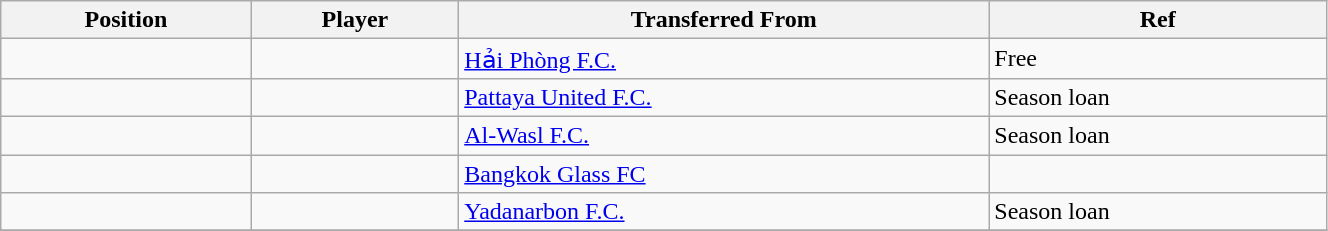<table class="wikitable sortable" style="width:70%; text-align:center; font-size:100%; text-align:left;">
<tr>
<th><strong>Position</strong></th>
<th><strong>Player</strong></th>
<th><strong>Transferred From</strong></th>
<th><strong>Ref</strong></th>
</tr>
<tr>
<td></td>
<td></td>
<td> <a href='#'>Hải Phòng F.C.</a></td>
<td>Free </td>
</tr>
<tr>
<td></td>
<td></td>
<td> <a href='#'>Pattaya United F.C.</a></td>
<td>Season loan </td>
</tr>
<tr>
<td></td>
<td></td>
<td> <a href='#'>Al-Wasl F.C.</a></td>
<td>Season loan </td>
</tr>
<tr>
<td></td>
<td></td>
<td> <a href='#'>Bangkok Glass FC</a></td>
<td></td>
</tr>
<tr>
<td></td>
<td></td>
<td> <a href='#'>Yadanarbon F.C.</a></td>
<td>Season loan </td>
</tr>
<tr>
</tr>
</table>
